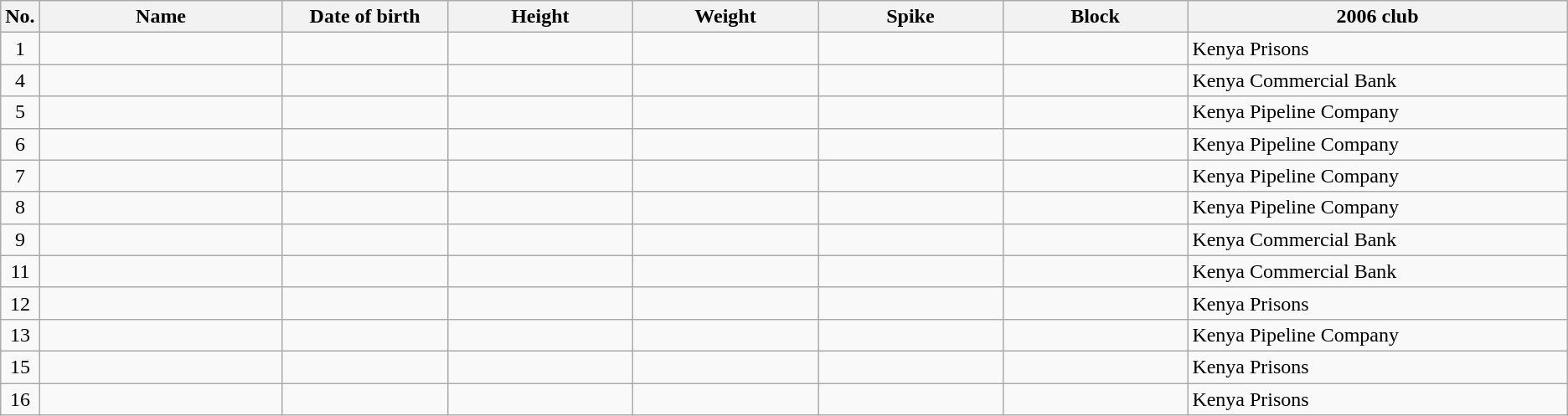<table class="wikitable sortable" style="font-size:100%; text-align:center;">
<tr>
<th>No.</th>
<th style="width:12em">Name</th>
<th style="width:8em">Date of birth</th>
<th style="width:9em">Height</th>
<th style="width:9em">Weight</th>
<th style="width:9em">Spike</th>
<th style="width:9em">Block</th>
<th style="width:19em">2006 club</th>
</tr>
<tr>
<td>1</td>
<td align=left></td>
<td align=right></td>
<td></td>
<td></td>
<td></td>
<td></td>
<td align=left>Kenya Prisons</td>
</tr>
<tr>
<td>4</td>
<td align=left></td>
<td align=right></td>
<td></td>
<td></td>
<td></td>
<td></td>
<td align=left>Kenya Commercial Bank</td>
</tr>
<tr>
<td>5</td>
<td align=left></td>
<td align=right></td>
<td></td>
<td></td>
<td></td>
<td></td>
<td align=left>Kenya Pipeline Company</td>
</tr>
<tr>
<td>6</td>
<td align=left></td>
<td align=right></td>
<td></td>
<td></td>
<td></td>
<td></td>
<td align=left>Kenya Pipeline Company</td>
</tr>
<tr>
<td>7</td>
<td align=left></td>
<td align=right></td>
<td></td>
<td></td>
<td></td>
<td></td>
<td align=left>Kenya Pipeline Company</td>
</tr>
<tr>
<td>8</td>
<td align=left></td>
<td align=right></td>
<td></td>
<td></td>
<td></td>
<td></td>
<td align=left>Kenya Pipeline Company</td>
</tr>
<tr>
<td>9</td>
<td align=left></td>
<td align=right></td>
<td></td>
<td></td>
<td></td>
<td></td>
<td align=left>Kenya Commercial Bank</td>
</tr>
<tr>
<td>11</td>
<td align=left></td>
<td align=right></td>
<td></td>
<td></td>
<td></td>
<td></td>
<td align=left>Kenya Commercial Bank</td>
</tr>
<tr>
<td>12</td>
<td align=left></td>
<td align=right></td>
<td></td>
<td></td>
<td></td>
<td></td>
<td align=left>Kenya Prisons</td>
</tr>
<tr>
<td>13</td>
<td align=left></td>
<td align=right></td>
<td></td>
<td></td>
<td></td>
<td></td>
<td align=left>Kenya Pipeline Company</td>
</tr>
<tr>
<td>15</td>
<td align=left></td>
<td align=right></td>
<td></td>
<td></td>
<td></td>
<td></td>
<td align=left>Kenya Prisons</td>
</tr>
<tr>
<td>16</td>
<td align=left></td>
<td align=right></td>
<td></td>
<td></td>
<td></td>
<td></td>
<td align=left>Kenya Prisons</td>
</tr>
</table>
